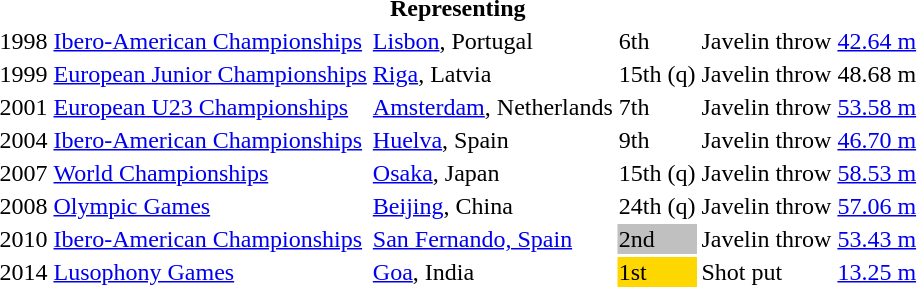<table>
<tr>
<th colspan="6">Representing </th>
</tr>
<tr>
<td>1998</td>
<td><a href='#'>Ibero-American Championships</a></td>
<td><a href='#'>Lisbon</a>, Portugal</td>
<td>6th</td>
<td>Javelin throw</td>
<td><a href='#'>42.64 m</a></td>
</tr>
<tr>
<td>1999</td>
<td><a href='#'>European Junior Championships</a></td>
<td><a href='#'>Riga</a>, Latvia</td>
<td>15th (q)</td>
<td>Javelin throw</td>
<td>48.68 m</td>
</tr>
<tr>
<td>2001</td>
<td><a href='#'>European U23 Championships</a></td>
<td><a href='#'>Amsterdam</a>, Netherlands</td>
<td>7th</td>
<td>Javelin throw</td>
<td><a href='#'>53.58 m</a></td>
</tr>
<tr>
<td>2004</td>
<td><a href='#'>Ibero-American Championships</a></td>
<td><a href='#'>Huelva</a>, Spain</td>
<td>9th</td>
<td>Javelin throw</td>
<td><a href='#'>46.70 m</a></td>
</tr>
<tr>
<td>2007</td>
<td><a href='#'>World Championships</a></td>
<td><a href='#'>Osaka</a>, Japan</td>
<td>15th (q)</td>
<td>Javelin throw</td>
<td><a href='#'>58.53 m</a></td>
</tr>
<tr>
<td>2008</td>
<td><a href='#'>Olympic Games</a></td>
<td><a href='#'>Beijing</a>, China</td>
<td>24th (q)</td>
<td>Javelin throw</td>
<td><a href='#'>57.06 m</a></td>
</tr>
<tr>
<td>2010</td>
<td><a href='#'>Ibero-American Championships</a></td>
<td><a href='#'>San Fernando, Spain</a></td>
<td bgcolor=silver>2nd</td>
<td>Javelin throw</td>
<td><a href='#'>53.43 m</a></td>
</tr>
<tr>
<td>2014</td>
<td><a href='#'>Lusophony Games</a></td>
<td><a href='#'>Goa</a>, India</td>
<td bgcolor=gold>1st</td>
<td>Shot put</td>
<td><a href='#'>13.25 m</a></td>
</tr>
</table>
